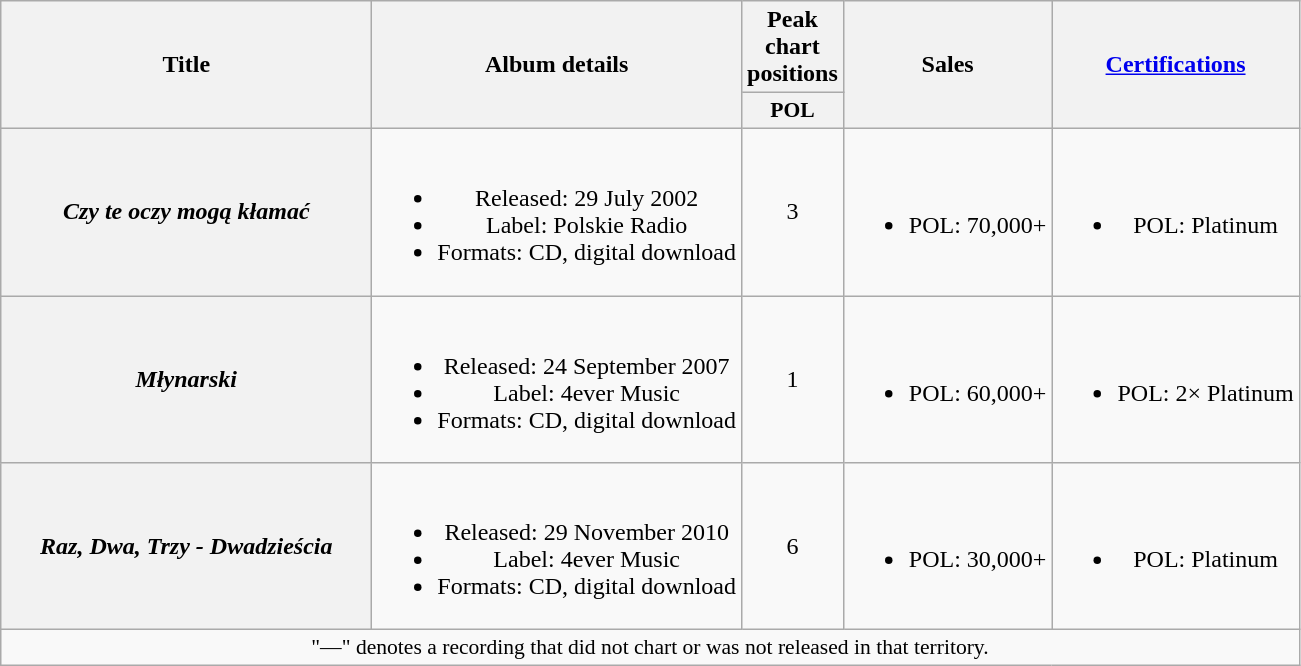<table class="wikitable plainrowheaders" style="text-align:center;">
<tr>
<th scope="col" rowspan="2" style="width:15em;">Title</th>
<th scope="col" rowspan="2">Album details</th>
<th scope="col" colspan="1">Peak chart positions</th>
<th scope="col" rowspan="2">Sales</th>
<th scope="col" rowspan="2"><a href='#'>Certifications</a></th>
</tr>
<tr>
<th scope="col" style="width:3em;font-size:90%;">POL<br></th>
</tr>
<tr>
<th scope="row"><em>Czy te oczy mogą kłamać</em></th>
<td><br><ul><li>Released: 29 July 2002</li><li>Label: Polskie Radio</li><li>Formats: CD, digital download</li></ul></td>
<td>3</td>
<td><br><ul><li>POL: 70,000+</li></ul></td>
<td><br><ul><li>POL: Platinum</li></ul></td>
</tr>
<tr>
<th scope="row"><em>Młynarski</em></th>
<td><br><ul><li>Released: 24 September 2007</li><li>Label: 4ever Music</li><li>Formats: CD, digital download</li></ul></td>
<td>1</td>
<td><br><ul><li>POL: 60,000+</li></ul></td>
<td><br><ul><li>POL: 2× Platinum</li></ul></td>
</tr>
<tr>
<th scope="row"><em>Raz, Dwa, Trzy - Dwadzieścia</em></th>
<td><br><ul><li>Released: 29 November 2010</li><li>Label: 4ever Music</li><li>Formats: CD, digital download</li></ul></td>
<td>6</td>
<td><br><ul><li>POL: 30,000+</li></ul></td>
<td><br><ul><li>POL: Platinum</li></ul></td>
</tr>
<tr>
<td colspan="20" style="font-size:90%">"—" denotes a recording that did not chart or was not released in that territory.</td>
</tr>
</table>
